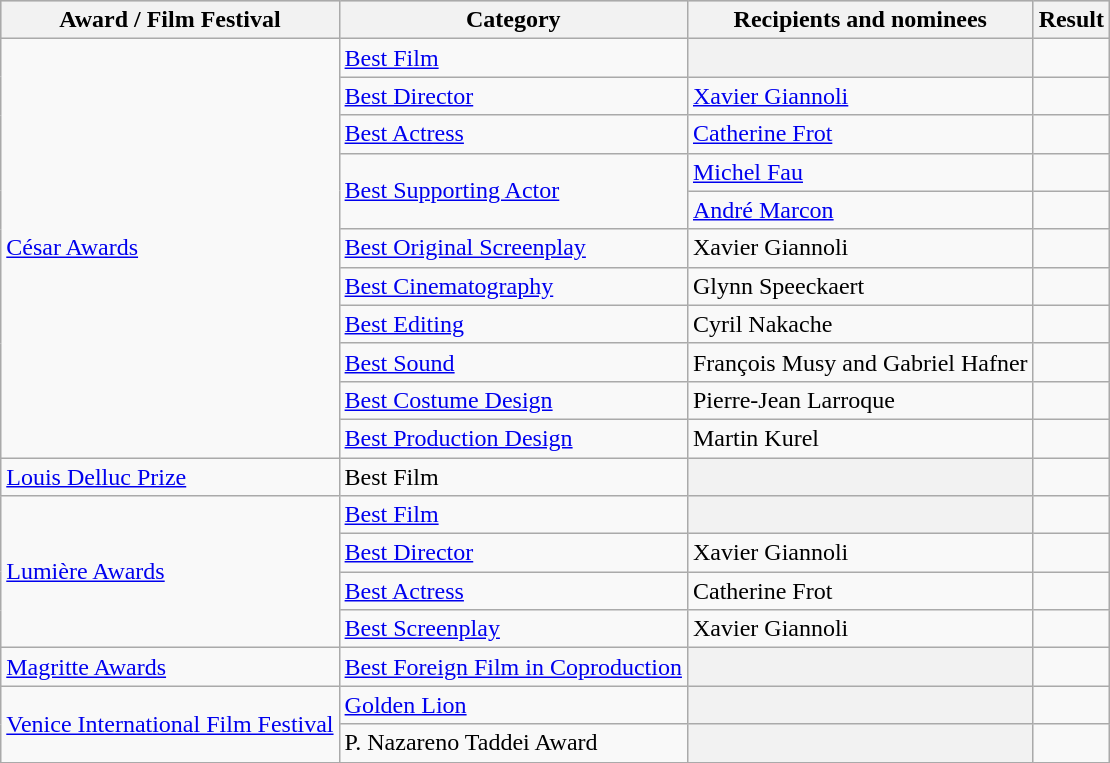<table class="wikitable plainrowheaders sortable">
<tr style="background:#ccc; text-align:center;">
<th scope="col">Award / Film Festival</th>
<th scope="col">Category</th>
<th scope="col">Recipients and nominees</th>
<th scope="col">Result</th>
</tr>
<tr>
<td rowspan=11><a href='#'>César Awards</a></td>
<td><a href='#'>Best Film</a></td>
<th></th>
<td></td>
</tr>
<tr>
<td><a href='#'>Best Director</a></td>
<td><a href='#'>Xavier Giannoli</a></td>
<td></td>
</tr>
<tr>
<td><a href='#'>Best Actress</a></td>
<td><a href='#'>Catherine Frot</a></td>
<td></td>
</tr>
<tr>
<td rowspan=2><a href='#'>Best Supporting Actor</a></td>
<td><a href='#'>Michel Fau</a></td>
<td></td>
</tr>
<tr>
<td><a href='#'>André Marcon</a></td>
<td></td>
</tr>
<tr>
<td><a href='#'>Best Original Screenplay</a></td>
<td>Xavier Giannoli</td>
<td></td>
</tr>
<tr>
<td><a href='#'>Best Cinematography</a></td>
<td>Glynn Speeckaert</td>
<td></td>
</tr>
<tr>
<td><a href='#'>Best Editing</a></td>
<td>Cyril Nakache</td>
<td></td>
</tr>
<tr>
<td><a href='#'>Best Sound</a></td>
<td>François Musy and Gabriel Hafner</td>
<td></td>
</tr>
<tr>
<td><a href='#'>Best Costume Design</a></td>
<td>Pierre-Jean Larroque</td>
<td></td>
</tr>
<tr>
<td><a href='#'>Best Production Design</a></td>
<td>Martin Kurel</td>
<td></td>
</tr>
<tr>
<td><a href='#'>Louis Delluc Prize</a></td>
<td>Best Film</td>
<th></th>
<td></td>
</tr>
<tr>
<td rowspan=4><a href='#'>Lumière Awards</a></td>
<td><a href='#'>Best Film</a></td>
<th></th>
<td></td>
</tr>
<tr>
<td><a href='#'>Best Director</a></td>
<td>Xavier Giannoli</td>
<td></td>
</tr>
<tr>
<td><a href='#'>Best Actress</a></td>
<td>Catherine Frot</td>
<td></td>
</tr>
<tr>
<td><a href='#'>Best Screenplay</a></td>
<td>Xavier Giannoli</td>
<td></td>
</tr>
<tr>
<td><a href='#'>Magritte Awards</a></td>
<td><a href='#'>Best Foreign Film in Coproduction</a></td>
<th></th>
<td></td>
</tr>
<tr>
<td rowspan=2><a href='#'>Venice International Film Festival</a></td>
<td><a href='#'>Golden Lion</a></td>
<th></th>
<td></td>
</tr>
<tr>
<td>P. Nazareno Taddei Award</td>
<th></th>
<td></td>
</tr>
<tr>
</tr>
</table>
